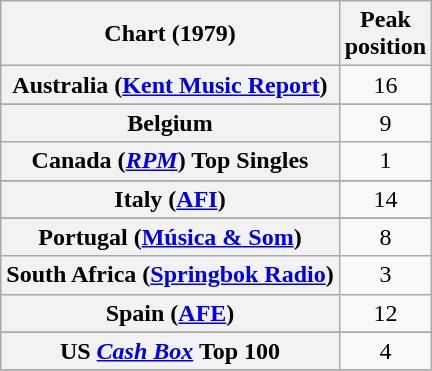<table class="wikitable sortable plainrowheaders" style="text-align:center">
<tr>
<th>Chart (1979)</th>
<th>Peak<br>position</th>
</tr>
<tr>
<th scope="row">Australia (<a href='#'>Kent Music Report</a>)</th>
<td>16</td>
</tr>
<tr>
</tr>
<tr>
</tr>
<tr>
<th scope="row">Belgium</th>
<td>9</td>
</tr>
<tr>
<th scope="row">Canada (<em><a href='#'>RPM</a></em>) Top Singles</th>
<td>1</td>
</tr>
<tr>
</tr>
<tr>
<th scope="row">Italy (<a href='#'>AFI</a>)</th>
<td>14</td>
</tr>
<tr>
</tr>
<tr>
</tr>
<tr>
<th scope="row">Portugal (<a href='#'>Música & Som</a>)</th>
<td>8</td>
</tr>
<tr>
<th scope="row">South Africa (<a href='#'>Springbok Radio</a>)</th>
<td>3</td>
</tr>
<tr>
<th scope="row">Spain (<a href='#'>AFE</a>)</th>
<td>12</td>
</tr>
<tr>
</tr>
<tr>
</tr>
<tr>
<th scope="row">US <a href='#'><em>Cash Box</em></a> Top 100</th>
<td>4</td>
</tr>
<tr>
</tr>
</table>
